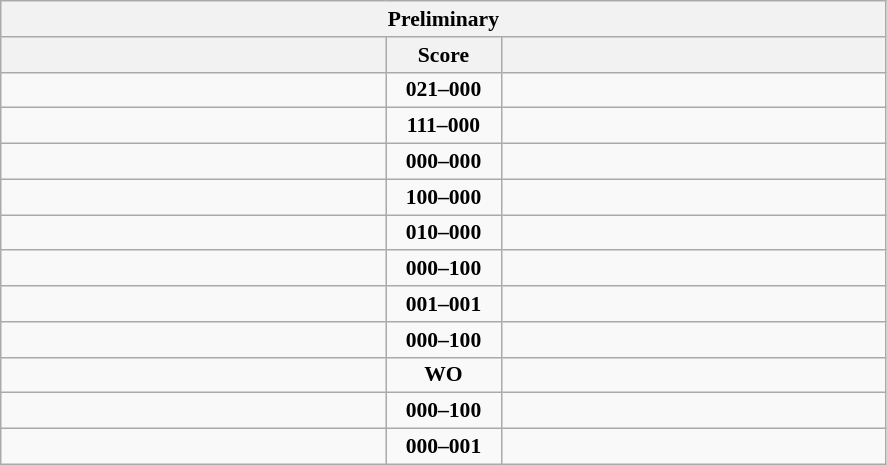<table class="wikitable" style="text-align: center; font-size:90% ">
<tr>
<th colspan=3>Preliminary</th>
</tr>
<tr>
<th align="right" width="250"></th>
<th width="70">Score</th>
<th align="left" width="250"></th>
</tr>
<tr>
<td align=left><strong></strong></td>
<td align=center><strong>021–000</strong></td>
<td align=left></td>
</tr>
<tr>
<td align=left><strong></strong></td>
<td align=center><strong>111–000</strong></td>
<td align=left></td>
</tr>
<tr>
<td align=left></td>
<td align=center><strong>000–000</strong></td>
<td align=left><strong></strong></td>
</tr>
<tr>
<td align=left><strong></strong></td>
<td align=center><strong>100–000</strong></td>
<td align=left></td>
</tr>
<tr>
<td align=left><strong></strong></td>
<td align=center><strong>010–000</strong></td>
<td align=left></td>
</tr>
<tr>
<td align=left></td>
<td align=center><strong>000–100</strong></td>
<td align=left><strong></strong></td>
</tr>
<tr>
<td align=left><strong></strong></td>
<td align=center><strong>001–001</strong></td>
<td align=left></td>
</tr>
<tr>
<td align=left></td>
<td align=center><strong>000–100</strong></td>
<td align=left><strong></strong></td>
</tr>
<tr>
<td align=left><strong></strong></td>
<td align=center><strong>WO</strong></td>
<td align=left></td>
</tr>
<tr>
<td align=left></td>
<td align=center><strong>000–100</strong></td>
<td align=left><strong></strong></td>
</tr>
<tr>
<td align=left></td>
<td align=center><strong>000–001</strong></td>
<td align=left><strong></strong></td>
</tr>
</table>
